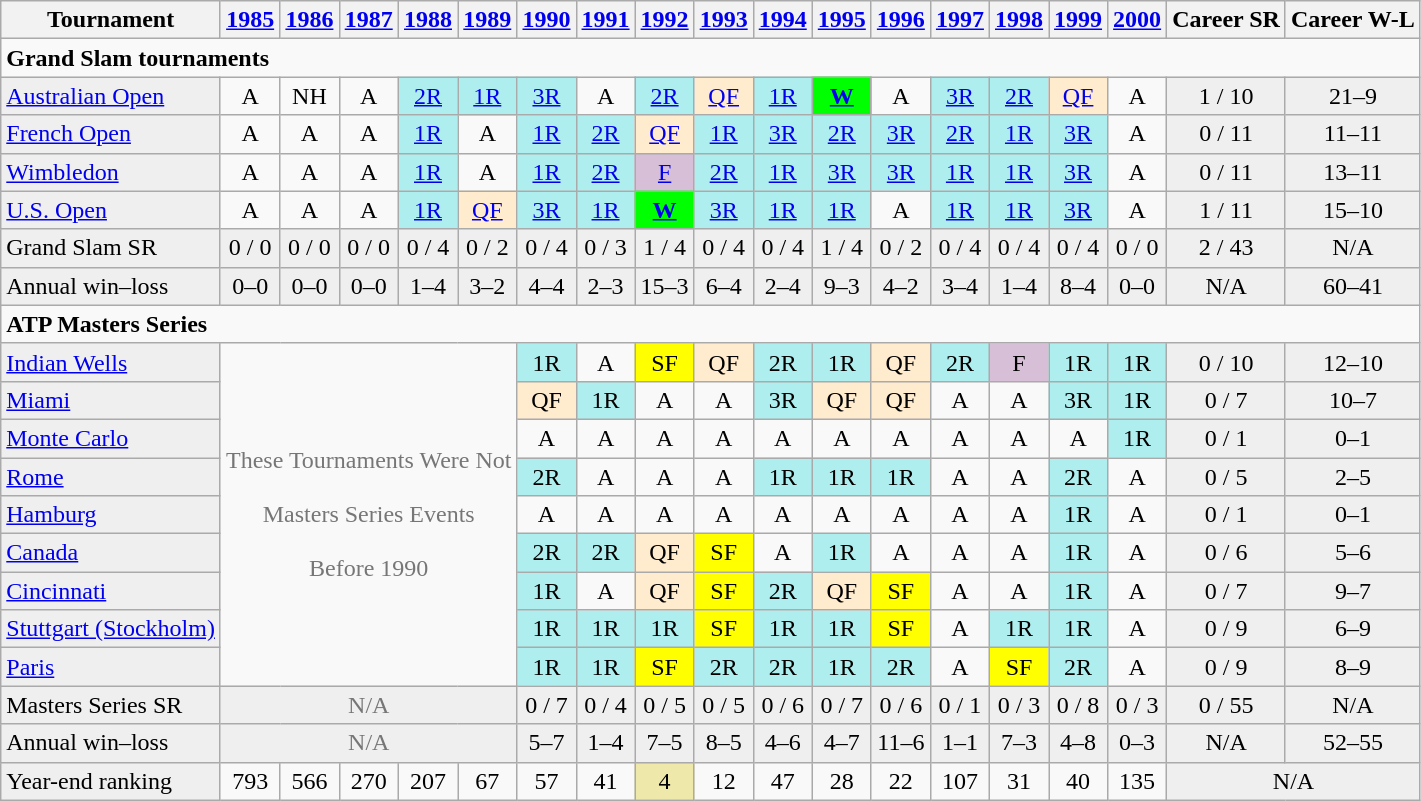<table class="wikitable">
<tr>
<th>Tournament</th>
<th><a href='#'>1985</a></th>
<th><a href='#'>1986</a></th>
<th><a href='#'>1987</a></th>
<th><a href='#'>1988</a></th>
<th><a href='#'>1989</a></th>
<th><a href='#'>1990</a></th>
<th><a href='#'>1991</a></th>
<th><a href='#'>1992</a></th>
<th><a href='#'>1993</a></th>
<th><a href='#'>1994</a></th>
<th><a href='#'>1995</a></th>
<th><a href='#'>1996</a></th>
<th><a href='#'>1997</a></th>
<th><a href='#'>1998</a></th>
<th><a href='#'>1999</a></th>
<th><a href='#'>2000</a></th>
<th>Career SR</th>
<th>Career W-L</th>
</tr>
<tr>
<td colspan="19"><strong>Grand Slam tournaments</strong></td>
</tr>
<tr>
<td bgcolor="#efefef"><a href='#'>Australian Open</a></td>
<td align="center">A</td>
<td align="center">NH</td>
<td align="center">A</td>
<td align="center" style="background:#afeeee;"><a href='#'>2R</a></td>
<td align="center" style="background:#afeeee;"><a href='#'>1R</a></td>
<td align="center" style="background:#afeeee;"><a href='#'>3R</a></td>
<td align="center">A</td>
<td align="center" style="background:#afeeee;"><a href='#'>2R</a></td>
<td align="center" style="background:#ffebcd;"><a href='#'>QF</a></td>
<td align="center" style="background:#afeeee;"><a href='#'>1R</a></td>
<td align="center" style="background:#00ff00;"><a href='#'><strong>W</strong></a></td>
<td align="center">A</td>
<td align="center" style="background:#afeeee;"><a href='#'>3R</a></td>
<td align="center" style="background:#afeeee;"><a href='#'>2R</a></td>
<td align="center" style="background:#ffebcd;"><a href='#'>QF</a></td>
<td align="center">A</td>
<td align="center" style="background:#EFEFEF;">1 / 10</td>
<td align="center" style="background:#EFEFEF;">21–9</td>
</tr>
<tr>
<td bgcolor="#efefef"><a href='#'>French Open</a></td>
<td align="center">A</td>
<td align="center">A</td>
<td align="center">A</td>
<td align="center" style="background:#afeeee;"><a href='#'>1R</a></td>
<td align="center">A</td>
<td align="center" style="background:#afeeee;"><a href='#'>1R</a></td>
<td align="center" style="background:#afeeee;"><a href='#'>2R</a></td>
<td align="center" style="background:#ffebcd;"><a href='#'>QF</a></td>
<td align="center" style="background:#afeeee;"><a href='#'>1R</a></td>
<td align="center" style="background:#afeeee;"><a href='#'>3R</a></td>
<td align="center" style="background:#afeeee;"><a href='#'>2R</a></td>
<td align="center" style="background:#afeeee;"><a href='#'>3R</a></td>
<td align="center" style="background:#afeeee;"><a href='#'>2R</a></td>
<td align="center" style="background:#afeeee;"><a href='#'>1R</a></td>
<td align="center" style="background:#afeeee;"><a href='#'>3R</a></td>
<td align="center">A</td>
<td align="center" style="background:#EFEFEF;">0 / 11</td>
<td align="center" style="background:#EFEFEF;">11–11</td>
</tr>
<tr>
<td bgcolor="#efefef"><a href='#'>Wimbledon</a></td>
<td align="center">A</td>
<td align="center">A</td>
<td align="center">A</td>
<td align="center" style="background:#afeeee;"><a href='#'>1R</a></td>
<td align="center">A</td>
<td align="center" style="background:#afeeee;"><a href='#'>1R</a></td>
<td align="center" style="background:#afeeee;"><a href='#'>2R</a></td>
<td align="center" style="background:#D8BFD8;"><a href='#'>F</a></td>
<td align="center" style="background:#afeeee;"><a href='#'>2R</a></td>
<td align="center" style="background:#afeeee;"><a href='#'>1R</a></td>
<td align="center" style="background:#afeeee;"><a href='#'>3R</a></td>
<td align="center" style="background:#afeeee;"><a href='#'>3R</a></td>
<td align="center" style="background:#afeeee;"><a href='#'>1R</a></td>
<td align="center" style="background:#afeeee;"><a href='#'>1R</a></td>
<td align="center" style="background:#afeeee;"><a href='#'>3R</a></td>
<td align="center">A</td>
<td align="center" style="background:#EFEFEF;">0 / 11</td>
<td align="center" style="background:#EFEFEF;">13–11</td>
</tr>
<tr>
<td bgcolor="#efefef"><a href='#'>U.S. Open</a></td>
<td align="center">A</td>
<td align="center">A</td>
<td align="center">A</td>
<td align="center" style="background:#afeeee;"><a href='#'>1R</a></td>
<td align="center" style="background:#ffebcd;"><a href='#'>QF</a></td>
<td align="center" style="background:#afeeee;"><a href='#'>3R</a></td>
<td align="center" style="background:#afeeee;"><a href='#'>1R</a></td>
<td align="center" style="background:#00ff00;"><a href='#'><strong>W</strong></a></td>
<td align="center" style="background:#afeeee;"><a href='#'>3R</a></td>
<td align="center" style="background:#afeeee;"><a href='#'>1R</a></td>
<td align="center" style="background:#afeeee;"><a href='#'>1R</a></td>
<td align="center">A</td>
<td align="center" style="background:#afeeee;"><a href='#'>1R</a></td>
<td align="center" style="background:#afeeee;"><a href='#'>1R</a></td>
<td align="center" style="background:#afeeee;"><a href='#'>3R</a></td>
<td align="center">A</td>
<td align="center" style="background:#EFEFEF;">1 / 11</td>
<td align="center" style="background:#EFEFEF;">15–10</td>
</tr>
<tr bgcolor="#efefef">
<td>Grand Slam SR</td>
<td align="center">0 / 0</td>
<td align="center">0 / 0</td>
<td align="center">0 / 0</td>
<td align="center">0 / 4</td>
<td align="center">0 / 2</td>
<td align="center">0 / 4</td>
<td align="center">0 / 3</td>
<td align="center">1 / 4</td>
<td align="center">0 / 4</td>
<td align="center">0 / 4</td>
<td align="center">1 / 4</td>
<td align="center">0 / 2</td>
<td align="center">0 / 4</td>
<td align="center">0 / 4</td>
<td align="center">0 / 4</td>
<td align="center">0 / 0</td>
<td align="center">2 / 43</td>
<td align="center" style="background:#EFEFEF;">N/A</td>
</tr>
<tr>
<td style="background:#EFEFEF;">Annual win–loss</td>
<td align="center" style="background:#EFEFEF;">0–0</td>
<td align="center" style="background:#EFEFEF;">0–0</td>
<td align="center" style="background:#EFEFEF;">0–0</td>
<td align="center" style="background:#EFEFEF;">1–4</td>
<td align="center" style="background:#EFEFEF;">3–2</td>
<td align="center" style="background:#EFEFEF;">4–4</td>
<td align="center" style="background:#EFEFEF;">2–3</td>
<td align="center" style="background:#EFEFEF;">15–3</td>
<td align="center" style="background:#EFEFEF;">6–4</td>
<td align="center" style="background:#EFEFEF;">2–4</td>
<td align="center" style="background:#EFEFEF;">9–3</td>
<td align="center" style="background:#EFEFEF;">4–2</td>
<td align="center" style="background:#EFEFEF;">3–4</td>
<td align="center" style="background:#EFEFEF;">1–4</td>
<td align="center" style="background:#EFEFEF;">8–4</td>
<td align="center" style="background:#EFEFEF;">0–0</td>
<td align="center" style="background:#EFEFEF;">N/A</td>
<td align="center" style="background:#EFEFEF;">60–41</td>
</tr>
<tr>
<td colspan="19"><strong>ATP Masters Series</strong></td>
</tr>
<tr>
<td style="background:#EFEFEF;"><a href='#'>Indian Wells</a></td>
<td align="center" colspan="5" rowspan="9" style="color:#767676;">These Tournaments Were Not<br><br>Masters Series Events<br><br>Before 1990</td>
<td align="center" style="background:#afeeee;">1R</td>
<td align="center">A</td>
<td align="center" style="background:yellow;">SF</td>
<td align="center" style="background:#ffebcd;">QF</td>
<td align="center" style="background:#afeeee;">2R</td>
<td align="center" style="background:#afeeee;">1R</td>
<td align="center" style="background:#ffebcd;">QF</td>
<td align="center" style="background:#afeeee;">2R</td>
<td align="center" style="background:#D8BFD8;">F</td>
<td align="center" style="background:#afeeee;">1R</td>
<td align="center" style="background:#afeeee;">1R</td>
<td align="center" style="background:#EFEFEF;">0 / 10</td>
<td align="center" style="background:#EFEFEF;">12–10</td>
</tr>
<tr>
<td style="background:#EFEFEF;"><a href='#'>Miami</a></td>
<td align="center" style="background:#ffebcd;">QF</td>
<td align="center" style="background:#afeeee;">1R</td>
<td align="center">A</td>
<td align="center">A</td>
<td align="center" style="background:#afeeee;">3R</td>
<td align="center" style="background:#ffebcd;">QF</td>
<td align="center" style="background:#ffebcd;">QF</td>
<td align="center">A</td>
<td align="center">A</td>
<td align="center" style="background:#afeeee;">3R</td>
<td align="center" style="background:#afeeee;">1R</td>
<td align="center" style="background:#EFEFEF;">0 / 7</td>
<td align="center" style="background:#EFEFEF;">10–7</td>
</tr>
<tr>
<td style="background:#EFEFEF;"><a href='#'>Monte Carlo</a></td>
<td align="center">A</td>
<td align="center">A</td>
<td align="center">A</td>
<td align="center">A</td>
<td align="center">A</td>
<td align="center">A</td>
<td align="center">A</td>
<td align="center">A</td>
<td align="center">A</td>
<td align="center">A</td>
<td align="center" style="background:#afeeee;">1R</td>
<td align="center" style="background:#EFEFEF;">0 / 1</td>
<td align="center" style="background:#EFEFEF;">0–1</td>
</tr>
<tr>
<td style="background:#EFEFEF;"><a href='#'>Rome</a></td>
<td align="center" style="background:#afeeee;">2R</td>
<td align="center">A</td>
<td align="center">A</td>
<td align="center">A</td>
<td align="center" style="background:#afeeee;">1R</td>
<td align="center" style="background:#afeeee;">1R</td>
<td align="center" style="background:#afeeee;">1R</td>
<td align="center">A</td>
<td align="center">A</td>
<td align="center" style="background:#afeeee;">2R</td>
<td align="center">A</td>
<td align="center" style="background:#EFEFEF;">0 / 5</td>
<td align="center" style="background:#EFEFEF;">2–5</td>
</tr>
<tr>
<td style="background:#EFEFEF;"><a href='#'>Hamburg</a></td>
<td align="center">A</td>
<td align="center">A</td>
<td align="center">A</td>
<td align="center">A</td>
<td align="center">A</td>
<td align="center">A</td>
<td align="center">A</td>
<td align="center">A</td>
<td align="center">A</td>
<td align="center" style="background:#afeeee;">1R</td>
<td align="center">A</td>
<td align="center" style="background:#EFEFEF;">0 / 1</td>
<td align="center" style="background:#EFEFEF;">0–1</td>
</tr>
<tr>
<td style="background:#EFEFEF;"><a href='#'>Canada</a></td>
<td align="center" style="background:#afeeee;">2R</td>
<td align="center" style="background:#afeeee;">2R</td>
<td align="center" style="background:#ffebcd;">QF</td>
<td align="center" style="background:yellow;">SF</td>
<td align="center">A</td>
<td align="center" style="background:#afeeee;">1R</td>
<td align="center">A</td>
<td align="center">A</td>
<td align="center">A</td>
<td align="center" style="background:#afeeee;">1R</td>
<td align="center">A</td>
<td align="center" style="background:#EFEFEF;">0 / 6</td>
<td align="center" style="background:#EFEFEF;">5–6</td>
</tr>
<tr>
<td style="background:#EFEFEF;"><a href='#'>Cincinnati</a></td>
<td align="center" style="background:#afeeee;">1R</td>
<td align="center">A</td>
<td align="center" style="background:#ffebcd;">QF</td>
<td align="center" style="background:yellow;">SF</td>
<td align="center" style="background:#afeeee;">2R</td>
<td align="center" style="background:#ffebcd;">QF</td>
<td align="center" style="background:yellow;">SF</td>
<td align="center">A</td>
<td align="center">A</td>
<td align="center" style="background:#afeeee;">1R</td>
<td align="center">A</td>
<td align="center" style="background:#EFEFEF;">0 / 7</td>
<td align="center" style="background:#EFEFEF;">9–7</td>
</tr>
<tr>
<td style="background:#EFEFEF;"><a href='#'>Stuttgart (Stockholm)</a></td>
<td align="center" style="background:#afeeee;">1R</td>
<td align="center" style="background:#afeeee;">1R</td>
<td align="center" style="background:#afeeee;">1R</td>
<td align="center" style="background:yellow;">SF</td>
<td align="center" style="background:#afeeee;">1R</td>
<td align="center" style="background:#afeeee;">1R</td>
<td align="center" style="background:yellow;">SF</td>
<td align="center">A</td>
<td align="center" style="background:#afeeee;">1R</td>
<td align="center" style="background:#afeeee;">1R</td>
<td align="center">A</td>
<td align="center" style="background:#EFEFEF;">0 / 9</td>
<td align="center" style="background:#EFEFEF;">6–9</td>
</tr>
<tr>
<td style="background:#EFEFEF;"><a href='#'>Paris</a></td>
<td align="center" style="background:#afeeee;">1R</td>
<td align="center" style="background:#afeeee;">1R</td>
<td align="center" style="background:yellow;">SF</td>
<td align="center" style="background:#afeeee;">2R</td>
<td align="center" style="background:#afeeee;">2R</td>
<td align="center" style="background:#afeeee;">1R</td>
<td align="center" style="background:#afeeee;">2R</td>
<td align="center">A</td>
<td align="center" style="background:yellow;">SF</td>
<td align="center" style="background:#afeeee;">2R</td>
<td align="center">A</td>
<td align="center" style="background:#EFEFEF;">0 / 9</td>
<td align="center" style="background:#EFEFEF;">8–9</td>
</tr>
<tr bgcolor="#efefef">
<td>Masters Series SR</td>
<td align="center" colspan="5" style="color:#767676;">N/A</td>
<td align="center">0 / 7</td>
<td align="center">0 / 4</td>
<td align="center">0 / 5</td>
<td align="center">0 / 5</td>
<td align="center">0 / 6</td>
<td align="center">0 / 7</td>
<td align="center">0 / 6</td>
<td align="center">0 / 1</td>
<td align="center">0 / 3</td>
<td align="center">0 / 8</td>
<td align="center">0 / 3</td>
<td align="center">0 / 55</td>
<td align="center" style="background:#EFEFEF;">N/A</td>
</tr>
<tr bgcolor="#efefef">
<td style="background:#EFEFEF;">Annual win–loss</td>
<td align="center" colspan="5" style="color:#767676;">N/A</td>
<td align="center" style="background:#EFEFEF;">5–7</td>
<td align="center" style="background:#EFEFEF;">1–4</td>
<td align="center" style="background:#EFEFEF;">7–5</td>
<td align="center" style="background:#EFEFEF;">8–5</td>
<td align="center" style="background:#EFEFEF;">4–6</td>
<td align="center" style="background:#EFEFEF;">4–7</td>
<td align="center" style="background:#EFEFEF;">11–6</td>
<td align="center" style="background:#EFEFEF;">1–1</td>
<td align="center" style="background:#EFEFEF;">7–3</td>
<td align="center" style="background:#EFEFEF;">4–8</td>
<td align="center" style="background:#EFEFEF;">0–3</td>
<td align="center" style="background:#EFEFEF;">N/A</td>
<td align="center" style="background:#EFEFEF;">52–55</td>
</tr>
<tr>
<td style="background:#EFEFEF;">Year-end ranking</td>
<td align="center">793</td>
<td align="center">566</td>
<td align="center">270</td>
<td align="center">207</td>
<td align="center">67</td>
<td align="center">57</td>
<td align="center">41</td>
<td align="center" style="background:#EEE8AA;">4</td>
<td align="center">12</td>
<td align="center">47</td>
<td align="center">28</td>
<td align="center">22</td>
<td align="center">107</td>
<td align="center">31</td>
<td align="center">40</td>
<td align="center">135</td>
<td colspan=2 align="center" style="background:#EFEFEF;">N/A</td>
</tr>
</table>
